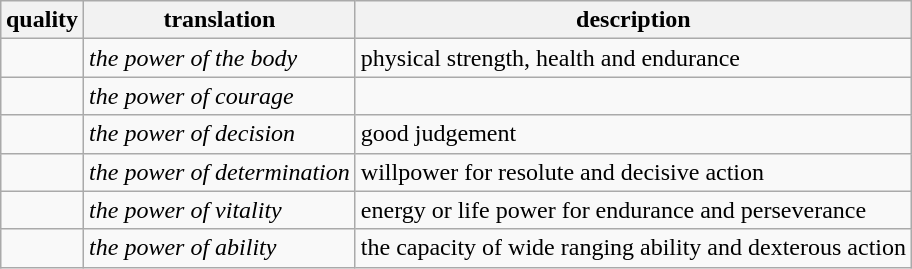<table class="wikitable" style="margin:1em auto;">
<tr>
<th>quality</th>
<th>translation</th>
<th>description</th>
</tr>
<tr>
<td align="right"></td>
<td><em>the power of the body</em></td>
<td>physical strength, health and endurance</td>
</tr>
<tr>
<td align="right"></td>
<td><em>the power of courage</em></td>
<td></td>
</tr>
<tr>
<td align="right"></td>
<td><em>the power of decision</em></td>
<td>good judgement</td>
</tr>
<tr>
<td align="right"></td>
<td><em>the power of determination</em></td>
<td>willpower for resolute and decisive action</td>
</tr>
<tr>
<td align="right"></td>
<td><em>the power of vitality</em></td>
<td>energy or life power for endurance and perseverance</td>
</tr>
<tr>
<td align="right"></td>
<td><em>the power of ability</em></td>
<td>the capacity of wide ranging ability and dexterous action</td>
</tr>
</table>
